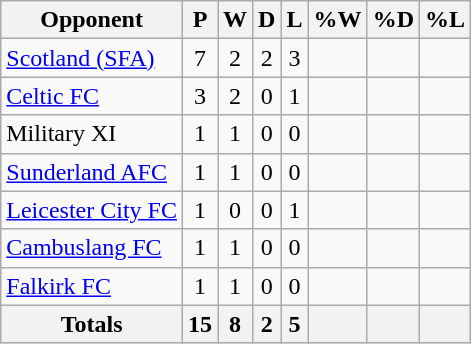<table class="wikitable sortable" style="text-align:center">
<tr>
<th>Opponent</th>
<th>P</th>
<th>W</th>
<th>D</th>
<th>L</th>
<th>%W</th>
<th>%D</th>
<th>%L</th>
</tr>
<tr>
<td style="text-align:left;"> <a href='#'>Scotland (SFA)</a></td>
<td>7</td>
<td>2</td>
<td>2</td>
<td>3</td>
<td></td>
<td></td>
<td></td>
</tr>
<tr>
<td style="text-align:left;"> <a href='#'>Celtic FC</a></td>
<td>3</td>
<td>2</td>
<td>0</td>
<td>1</td>
<td></td>
<td></td>
<td></td>
</tr>
<tr>
<td style="text-align:left;"> Military XI</td>
<td>1</td>
<td>1</td>
<td>0</td>
<td>0</td>
<td></td>
<td></td>
<td></td>
</tr>
<tr>
<td style="text-align:left;"> <a href='#'>Sunderland AFC</a></td>
<td>1</td>
<td>1</td>
<td>0</td>
<td>0</td>
<td></td>
<td></td>
<td></td>
</tr>
<tr>
<td style="text-align:left;"> <a href='#'>Leicester City FC</a></td>
<td>1</td>
<td>0</td>
<td>0</td>
<td>1</td>
<td></td>
<td></td>
<td></td>
</tr>
<tr>
<td style="text-align:left;"> <a href='#'>Cambuslang FC</a></td>
<td>1</td>
<td>1</td>
<td>0</td>
<td>0</td>
<td></td>
<td></td>
<td></td>
</tr>
<tr>
<td style="text-align:left;"> <a href='#'>Falkirk FC</a></td>
<td>1</td>
<td>1</td>
<td>0</td>
<td>0</td>
<td></td>
<td></td>
<td></td>
</tr>
<tr>
<th>Totals</th>
<th>15</th>
<th>8</th>
<th>2</th>
<th>5</th>
<th></th>
<th></th>
<th></th>
</tr>
</table>
